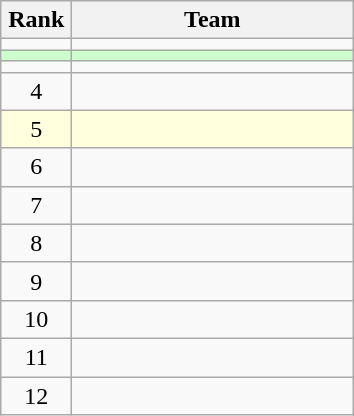<table class="wikitable" style="text-align: center;">
<tr>
<th width=40>Rank</th>
<th width=180>Team</th>
</tr>
<tr>
<td></td>
<td align=left></td>
</tr>
<tr bgcolor=#CCFFCC>
<td></td>
<td align=left></td>
</tr>
<tr>
<td></td>
<td align=left></td>
</tr>
<tr>
<td>4</td>
<td align=left></td>
</tr>
<tr bgcolor=#FFFFDD>
<td>5</td>
<td align=left></td>
</tr>
<tr>
<td>6</td>
<td align=left></td>
</tr>
<tr>
<td>7</td>
<td align=left></td>
</tr>
<tr>
<td>8</td>
<td align=left></td>
</tr>
<tr>
<td>9</td>
<td align=left></td>
</tr>
<tr>
<td>10</td>
<td align=left></td>
</tr>
<tr>
<td>11</td>
<td align=left></td>
</tr>
<tr>
<td>12</td>
<td align=left></td>
</tr>
</table>
